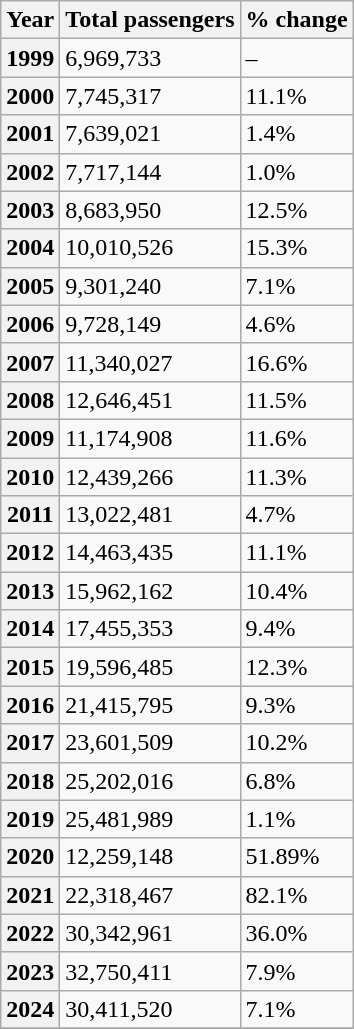<table class="wikitable">
<tr>
<th>Year</th>
<th>Total passengers</th>
<th>% change</th>
</tr>
<tr>
<th>1999</th>
<td>6,969,733</td>
<td>–</td>
</tr>
<tr>
<th>2000</th>
<td>7,745,317</td>
<td> 11.1%</td>
</tr>
<tr>
<th>2001</th>
<td>7,639,021</td>
<td> 1.4%</td>
</tr>
<tr>
<th>2002</th>
<td>7,717,144</td>
<td> 1.0%</td>
</tr>
<tr>
<th>2003</th>
<td>8,683,950</td>
<td> 12.5%</td>
</tr>
<tr>
<th>2004</th>
<td>10,010,526</td>
<td> 15.3%</td>
</tr>
<tr>
<th>2005</th>
<td>9,301,240</td>
<td> 7.1%</td>
</tr>
<tr>
<th>2006</th>
<td>9,728,149</td>
<td> 4.6%</td>
</tr>
<tr>
<th>2007</th>
<td>11,340,027</td>
<td> 16.6%</td>
</tr>
<tr>
<th>2008</th>
<td>12,646,451</td>
<td> 11.5%</td>
</tr>
<tr>
<th>2009</th>
<td>11,174,908</td>
<td> 11.6%</td>
</tr>
<tr>
<th>2010</th>
<td>12,439,266</td>
<td> 11.3%</td>
</tr>
<tr>
<th>2011</th>
<td>13,022,481</td>
<td> 4.7%</td>
</tr>
<tr>
<th>2012</th>
<td>14,463,435</td>
<td> 11.1%</td>
</tr>
<tr>
<th>2013</th>
<td>15,962,162</td>
<td> 10.4%</td>
</tr>
<tr>
<th>2014</th>
<td>17,455,353</td>
<td> 9.4%</td>
</tr>
<tr>
<th>2015</th>
<td>19,596,485</td>
<td> 12.3%</td>
</tr>
<tr>
<th>2016</th>
<td>21,415,795</td>
<td> 9.3%</td>
</tr>
<tr>
<th>2017</th>
<td>23,601,509</td>
<td> 10.2%</td>
</tr>
<tr>
<th>2018</th>
<td>25,202,016</td>
<td> 6.8%</td>
</tr>
<tr>
<th>2019</th>
<td>25,481,989</td>
<td> 1.1%</td>
</tr>
<tr>
<th>2020</th>
<td>12,259,148</td>
<td> 51.89%</td>
</tr>
<tr>
<th>2021</th>
<td>22,318,467</td>
<td> 82.1%</td>
</tr>
<tr>
<th>2022</th>
<td>30,342,961</td>
<td> 36.0%</td>
</tr>
<tr>
<th>2023</th>
<td>32,750,411</td>
<td> 7.9%</td>
</tr>
<tr>
<th>2024</th>
<td>30,411,520</td>
<td> 7.1%</td>
</tr>
<tr>
</tr>
</table>
